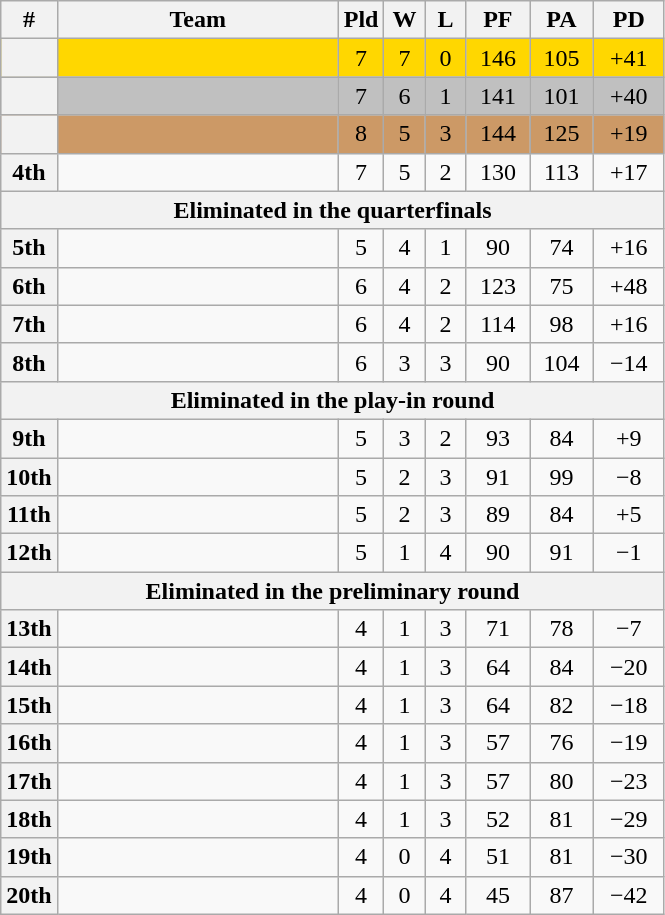<table class=wikitable style="text-align:center;">
<tr>
<th>#</th>
<th width=180px>Team</th>
<th width=20px>Pld</th>
<th width=20px>W</th>
<th width=20px>L</th>
<th width=35px>PF</th>
<th width=35px>PA</th>
<th width=40px>PD</th>
</tr>
<tr bgcolor=gold>
<th></th>
<td align=left></td>
<td>7</td>
<td>7</td>
<td>0</td>
<td>146</td>
<td>105</td>
<td>+41</td>
</tr>
<tr bgcolor=silver>
<th></th>
<td align=left></td>
<td>7</td>
<td>6</td>
<td>1</td>
<td>141</td>
<td>101</td>
<td>+40</td>
</tr>
<tr bgcolor=cc9966>
<th></th>
<td align=left></td>
<td>8</td>
<td>5</td>
<td>3</td>
<td>144</td>
<td>125</td>
<td>+19</td>
</tr>
<tr>
<th>4th</th>
<td align=left></td>
<td>7</td>
<td>5</td>
<td>2</td>
<td>130</td>
<td>113</td>
<td>+17</td>
</tr>
<tr>
<th colspan=8>Eliminated in the quarterfinals</th>
</tr>
<tr>
<th>5th</th>
<td align=left></td>
<td>5</td>
<td>4</td>
<td>1</td>
<td>90</td>
<td>74</td>
<td>+16</td>
</tr>
<tr>
<th>6th</th>
<td align=left></td>
<td>6</td>
<td>4</td>
<td>2</td>
<td>123</td>
<td>75</td>
<td>+48</td>
</tr>
<tr>
<th>7th</th>
<td align=left></td>
<td>6</td>
<td>4</td>
<td>2</td>
<td>114</td>
<td>98</td>
<td>+16</td>
</tr>
<tr>
<th>8th</th>
<td align=left></td>
<td>6</td>
<td>3</td>
<td>3</td>
<td>90</td>
<td>104</td>
<td>−14</td>
</tr>
<tr>
<th colspan=8>Eliminated in the play-in round</th>
</tr>
<tr>
<th>9th</th>
<td align=left></td>
<td>5</td>
<td>3</td>
<td>2</td>
<td>93</td>
<td>84</td>
<td>+9</td>
</tr>
<tr>
<th>10th</th>
<td align=left></td>
<td>5</td>
<td>2</td>
<td>3</td>
<td>91</td>
<td>99</td>
<td>−8</td>
</tr>
<tr>
<th>11th</th>
<td align=left></td>
<td>5</td>
<td>2</td>
<td>3</td>
<td>89</td>
<td>84</td>
<td>+5</td>
</tr>
<tr>
<th>12th</th>
<td align=left></td>
<td>5</td>
<td>1</td>
<td>4</td>
<td>90</td>
<td>91</td>
<td>−1</td>
</tr>
<tr>
<th colspan=8>Eliminated in the preliminary round</th>
</tr>
<tr>
<th>13th</th>
<td align=left></td>
<td>4</td>
<td>1</td>
<td>3</td>
<td>71</td>
<td>78</td>
<td>−7</td>
</tr>
<tr>
<th>14th</th>
<td align=left></td>
<td>4</td>
<td>1</td>
<td>3</td>
<td>64</td>
<td>84</td>
<td>−20</td>
</tr>
<tr>
<th>15th</th>
<td align=left></td>
<td>4</td>
<td>1</td>
<td>3</td>
<td>64</td>
<td>82</td>
<td>−18</td>
</tr>
<tr>
<th>16th</th>
<td align=left></td>
<td>4</td>
<td>1</td>
<td>3</td>
<td>57</td>
<td>76</td>
<td>−19</td>
</tr>
<tr>
<th>17th</th>
<td align=left></td>
<td>4</td>
<td>1</td>
<td>3</td>
<td>57</td>
<td>80</td>
<td>−23</td>
</tr>
<tr>
<th>18th</th>
<td align=left></td>
<td>4</td>
<td>1</td>
<td>3</td>
<td>52</td>
<td>81</td>
<td>−29</td>
</tr>
<tr>
<th>19th</th>
<td align=left></td>
<td>4</td>
<td>0</td>
<td>4</td>
<td>51</td>
<td>81</td>
<td>−30</td>
</tr>
<tr>
<th>20th</th>
<td align=left></td>
<td>4</td>
<td>0</td>
<td>4</td>
<td>45</td>
<td>87</td>
<td>−42</td>
</tr>
</table>
